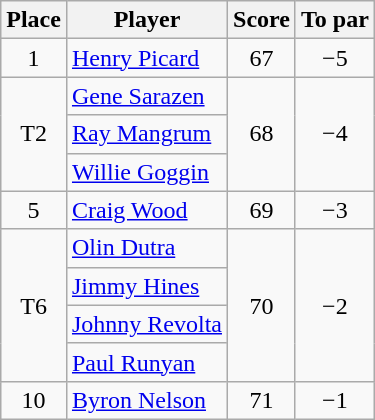<table class="wikitable">
<tr>
<th>Place</th>
<th>Player</th>
<th>Score</th>
<th>To par</th>
</tr>
<tr>
<td align="center">1</td>
<td> <a href='#'>Henry Picard</a></td>
<td align=center>67</td>
<td align="center">−5</td>
</tr>
<tr>
<td rowspan=3 align="center">T2</td>
<td> <a href='#'>Gene Sarazen</a></td>
<td rowspan=3 align=center>68</td>
<td rowspan=3 align="center">−4</td>
</tr>
<tr>
<td> <a href='#'>Ray Mangrum</a></td>
</tr>
<tr>
<td> <a href='#'>Willie Goggin</a></td>
</tr>
<tr>
<td align=center>5</td>
<td> <a href='#'>Craig Wood</a></td>
<td align=center>69</td>
<td align=center>−3</td>
</tr>
<tr>
<td rowspan=4 align="center">T6</td>
<td> <a href='#'>Olin Dutra</a></td>
<td rowspan=4 align=center>70</td>
<td rowspan=4 align="center">−2</td>
</tr>
<tr>
<td> <a href='#'>Jimmy Hines</a></td>
</tr>
<tr>
<td> <a href='#'>Johnny Revolta</a></td>
</tr>
<tr>
<td> <a href='#'>Paul Runyan</a></td>
</tr>
<tr>
<td align="center">10</td>
<td> <a href='#'>Byron Nelson</a></td>
<td align=center>71</td>
<td align="center">−1</td>
</tr>
</table>
